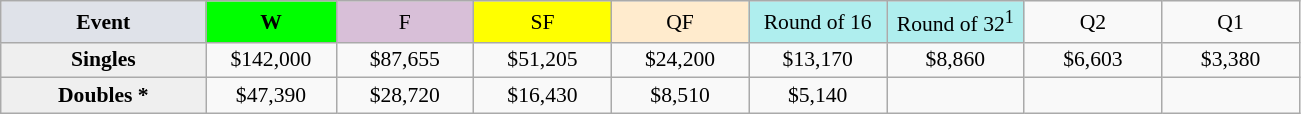<table class=wikitable style=font-size:90%;text-align:center>
<tr>
<td style="width:130px; background:#dfe2e9;"><strong>Event</strong></td>
<td style="width:80px; background:lime;"><strong>W</strong></td>
<td style="width:85px; background:thistle;">F</td>
<td style="width:85px; background:#ff0;">SF</td>
<td style="width:85px; background:#ffebcd;">QF</td>
<td style="width:85px; background:#afeeee;">Round of 16</td>
<td style="width:85px; background:#afeeee;">Round of 32<sup>1</sup></td>
<td width=85>Q2</td>
<td width=85>Q1</td>
</tr>
<tr>
<td style="background:#efefef;"><strong>Singles</strong></td>
<td>$142,000</td>
<td>$87,655</td>
<td>$51,205</td>
<td>$24,200</td>
<td>$13,170</td>
<td>$8,860</td>
<td>$6,603</td>
<td>$3,380</td>
</tr>
<tr>
<td style="background:#efefef;"><strong>Doubles *</strong></td>
<td>$47,390</td>
<td>$28,720</td>
<td>$16,430</td>
<td>$8,510</td>
<td>$5,140</td>
<td></td>
<td></td>
<td></td>
</tr>
</table>
